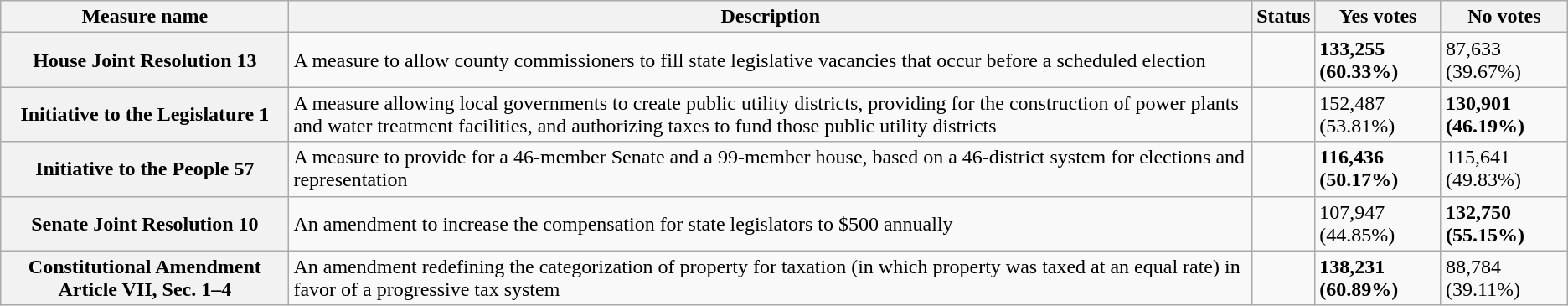<table class="wikitable sortable plainrowheaders">
<tr>
<th scope=col>Measure name</th>
<th scope=col class=unsortable>Description</th>
<th scope=col>Status</th>
<th scope=col>Yes votes</th>
<th scope=col>No votes</th>
</tr>
<tr>
<th scope=row>House Joint Resolution 13</th>
<td>A measure to allow county commissioners to fill state legislative vacancies that occur before a scheduled election</td>
<td></td>
<td><strong>133,255 (60.33%)</strong></td>
<td>87,633 (39.67%)</td>
</tr>
<tr>
<th scope=row>Initiative to the Legislature 1</th>
<td>A measure allowing local governments to create public utility districts, providing for the construction of power plants and water treatment facilities, and authorizing taxes to fund those public utility districts</td>
<td></td>
<td>152,487 (53.81%)</td>
<td><strong>130,901 (46.19%)</strong></td>
</tr>
<tr>
<th scope=row>Initiative to the People 57</th>
<td>A measure to provide for a 46-member Senate and a 99-member house, based on a 46-district system for elections and representation</td>
<td></td>
<td><strong>116,436 (50.17%)</strong></td>
<td>115,641 (49.83%)</td>
</tr>
<tr>
<th scope=row>Senate Joint Resolution 10</th>
<td>An amendment to increase the compensation for state legislators to $500 annually</td>
<td></td>
<td>107,947 (44.85%)</td>
<td><strong>132,750 (55.15%)</strong></td>
</tr>
<tr>
<th scope=row>Constitutional Amendment Article VII, Sec. 1–4</th>
<td>An amendment redefining the categorization of property for taxation (in which property was taxed at an equal rate) in favor of a progressive tax system</td>
<td></td>
<td><strong>138,231 (60.89%)</strong></td>
<td>88,784 (39.11%)</td>
</tr>
</table>
